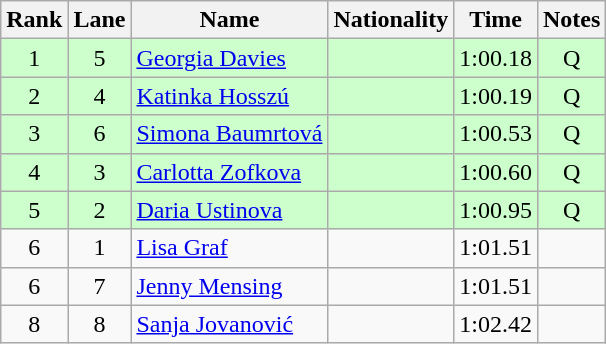<table class="wikitable sortable" style="text-align:center">
<tr>
<th>Rank</th>
<th>Lane</th>
<th>Name</th>
<th>Nationality</th>
<th>Time</th>
<th>Notes</th>
</tr>
<tr bgcolor=ccffcc>
<td>1</td>
<td>5</td>
<td align=left><a href='#'>Georgia Davies</a></td>
<td align=left></td>
<td>1:00.18</td>
<td>Q</td>
</tr>
<tr bgcolor=ccffcc>
<td>2</td>
<td>4</td>
<td align=left><a href='#'>Katinka Hosszú</a></td>
<td align=left></td>
<td>1:00.19</td>
<td>Q</td>
</tr>
<tr bgcolor=ccffcc>
<td>3</td>
<td>6</td>
<td align=left><a href='#'>Simona Baumrtová</a></td>
<td align=left></td>
<td>1:00.53</td>
<td>Q</td>
</tr>
<tr bgcolor=ccffcc>
<td>4</td>
<td>3</td>
<td align=left><a href='#'>Carlotta Zofkova</a></td>
<td align=left></td>
<td>1:00.60</td>
<td>Q</td>
</tr>
<tr bgcolor=ccffcc>
<td>5</td>
<td>2</td>
<td align=left><a href='#'>Daria Ustinova</a></td>
<td align=left></td>
<td>1:00.95</td>
<td>Q</td>
</tr>
<tr>
<td>6</td>
<td>1</td>
<td align=left><a href='#'>Lisa Graf</a></td>
<td align=left></td>
<td>1:01.51</td>
<td></td>
</tr>
<tr>
<td>6</td>
<td>7</td>
<td align=left><a href='#'>Jenny Mensing</a></td>
<td align=left></td>
<td>1:01.51</td>
<td></td>
</tr>
<tr>
<td>8</td>
<td>8</td>
<td align=left><a href='#'>Sanja Jovanović</a></td>
<td align=left></td>
<td>1:02.42</td>
<td></td>
</tr>
</table>
